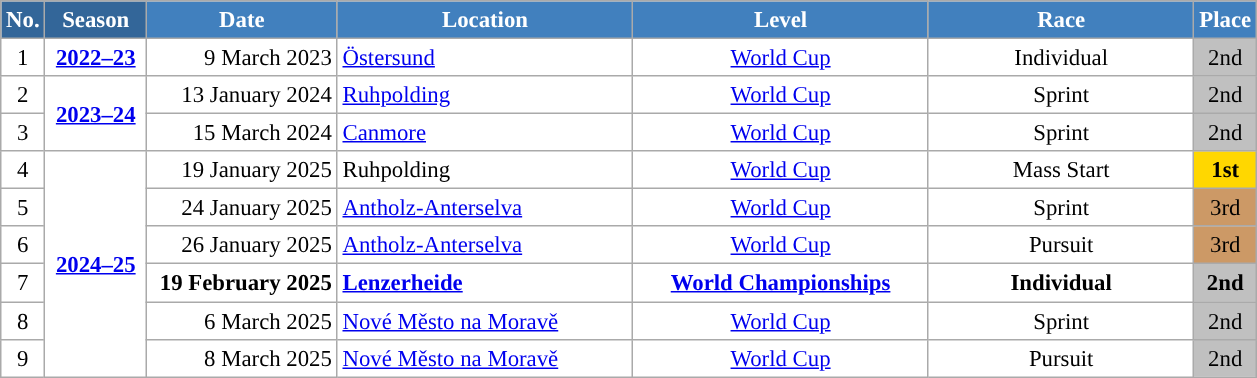<table class="wikitable sortable" style="font-size:95%; text-align:center; border:grey solid 1px; border-collapse:collapse; background:#ffffff;">
<tr style="background:#efefef;">
<th style="background-color:#369; color:white;">No.</th>
<th style="background-color:#369; color:white;">Season</th>
<th style="background-color:#4180be; color:white; width:120px;">Date</th>
<th style="background-color:#4180be; color:white; width:190px;">Location</th>
<th style="background-color:#4180be; color:white; width:190px;">Level</th>
<th style="background-color:#4180be; color:white; width:170px;">Race</th>
<th style="background-color:#4180be; color:white;">Place</th>
</tr>
<tr>
<td align=center>1</td>
<td rowspan="1" align="center"><strong> <a href='#'>2022–23</a> </strong></td>
<td align=right>9 March 2023</td>
<td align=left> <a href='#'>Östersund</a></td>
<td><a href='#'>World Cup</a></td>
<td>Individual</td>
<td bgcolor="silver">2nd</td>
</tr>
<tr>
<td align=center>2</td>
<td rowspan="2" align="center"><strong> <a href='#'>2023–24</a> </strong></td>
<td align=right>13 January 2024</td>
<td align=left> <a href='#'>Ruhpolding</a></td>
<td><a href='#'>World Cup</a></td>
<td>Sprint</td>
<td bgcolor="silver">2nd</td>
</tr>
<tr>
<td align=center>3</td>
<td align=right>15 March 2024</td>
<td align=left> <a href='#'>Canmore</a></td>
<td><a href='#'>World Cup</a></td>
<td>Sprint</td>
<td bgcolor="silver">2nd</td>
</tr>
<tr>
<td align=center>4</td>
<td rowspan="6" align="center"><strong> <a href='#'>2024–25</a> </strong></td>
<td align=right>19 January 2025</td>
<td align=left> Ruhpolding</td>
<td><a href='#'>World Cup</a></td>
<td>Mass Start</td>
<td bgcolor="gold"><strong>1st</strong></td>
</tr>
<tr>
<td align=center>5</td>
<td align=right>24 January 2025</td>
<td align=left> <a href='#'>Antholz-Anterselva</a></td>
<td><a href='#'>World Cup</a></td>
<td>Sprint</td>
<td bgcolor="cc9966">3rd</td>
</tr>
<tr>
<td align=center>6</td>
<td align=right>26 January 2025</td>
<td align=left> <a href='#'>Antholz-Anterselva</a></td>
<td><a href='#'>World Cup</a></td>
<td>Pursuit</td>
<td bgcolor="cc9966">3rd</td>
</tr>
<tr>
<td align=center>7</td>
<td align=right><strong>19 February 2025</strong></td>
<td align=left> <strong><a href='#'>Lenzerheide</a></strong></td>
<td><strong><a href='#'>World Championships</a></strong></td>
<td><strong>Individual</strong></td>
<td bgcolor="silver"><strong>2nd</strong></td>
</tr>
<tr>
<td align=center>8</td>
<td align=right>6 March 2025</td>
<td align=left> <a href='#'>Nové Město na Moravě</a></td>
<td><a href='#'>World Cup</a></td>
<td>Sprint</td>
<td bgcolor="silver">2nd</td>
</tr>
<tr>
<td align=center>9</td>
<td align=right>8 March 2025</td>
<td align=left> <a href='#'>Nové Město na Moravě</a></td>
<td><a href='#'>World Cup</a></td>
<td>Pursuit</td>
<td bgcolor="silver">2nd</td>
</tr>
</table>
